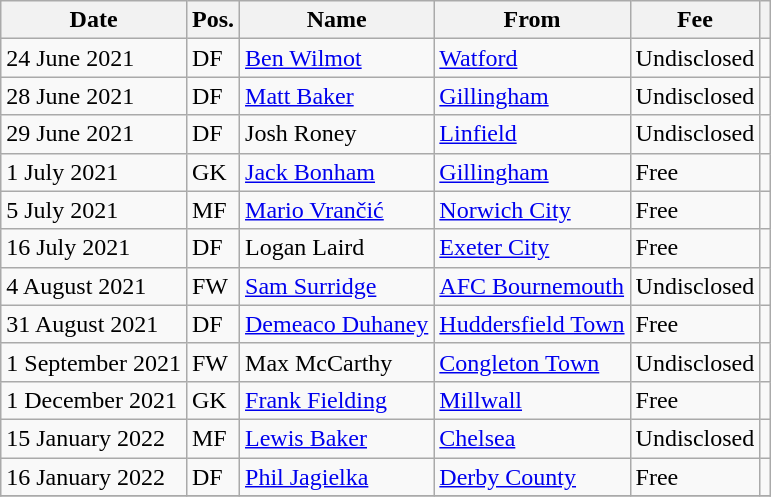<table class="wikitable">
<tr>
<th>Date</th>
<th>Pos.</th>
<th>Name</th>
<th>From</th>
<th>Fee</th>
<th></th>
</tr>
<tr>
<td>24 June 2021</td>
<td>DF</td>
<td> <a href='#'>Ben Wilmot</a></td>
<td> <a href='#'>Watford</a></td>
<td>Undisclosed</td>
<td></td>
</tr>
<tr>
<td>28 June 2021</td>
<td>DF</td>
<td> <a href='#'>Matt Baker</a></td>
<td> <a href='#'>Gillingham</a></td>
<td>Undisclosed</td>
<td></td>
</tr>
<tr>
<td>29 June 2021</td>
<td>DF</td>
<td> Josh Roney</td>
<td> <a href='#'>Linfield</a></td>
<td>Undisclosed</td>
<td></td>
</tr>
<tr>
<td>1 July 2021</td>
<td>GK</td>
<td> <a href='#'>Jack Bonham</a></td>
<td> <a href='#'>Gillingham</a></td>
<td>Free</td>
<td></td>
</tr>
<tr>
<td>5 July 2021</td>
<td>MF</td>
<td> <a href='#'>Mario Vrančić</a></td>
<td> <a href='#'>Norwich City</a></td>
<td>Free</td>
<td></td>
</tr>
<tr>
<td>16 July 2021</td>
<td>DF</td>
<td> Logan Laird</td>
<td> <a href='#'>Exeter City</a></td>
<td>Free</td>
<td></td>
</tr>
<tr>
<td>4 August 2021</td>
<td>FW</td>
<td> <a href='#'>Sam Surridge</a></td>
<td> <a href='#'>AFC Bournemouth</a></td>
<td>Undisclosed</td>
<td></td>
</tr>
<tr>
<td>31 August 2021</td>
<td>DF</td>
<td> <a href='#'>Demeaco Duhaney</a></td>
<td> <a href='#'>Huddersfield Town</a></td>
<td>Free</td>
<td></td>
</tr>
<tr>
<td>1 September 2021</td>
<td>FW</td>
<td> Max McCarthy</td>
<td> <a href='#'>Congleton Town</a></td>
<td>Undisclosed</td>
<td></td>
</tr>
<tr>
<td>1 December 2021</td>
<td>GK</td>
<td> <a href='#'>Frank Fielding</a></td>
<td> <a href='#'>Millwall</a></td>
<td>Free</td>
<td></td>
</tr>
<tr>
<td>15 January 2022</td>
<td>MF</td>
<td> <a href='#'>Lewis Baker</a></td>
<td> <a href='#'>Chelsea</a></td>
<td>Undisclosed</td>
<td></td>
</tr>
<tr>
<td>16 January 2022</td>
<td>DF</td>
<td> <a href='#'>Phil Jagielka</a></td>
<td> <a href='#'>Derby County</a></td>
<td>Free</td>
<td></td>
</tr>
<tr>
</tr>
</table>
